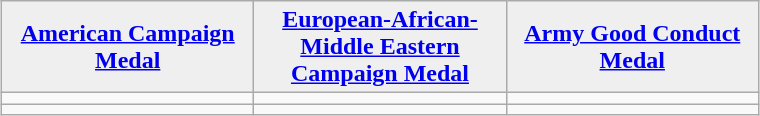<table class="wikitable" style="margin:1em auto; width:40%;">
<tr>
<th width="33.3%" style="background:#efefef;"><a href='#'>American Campaign Medal</a></th>
<th width="33.3%" style="background:#efefef;"><a href='#'>European-African-Middle Eastern Campaign Medal</a></th>
<th width="33.3%" style="background:#efefef;"><a href='#'>Army Good Conduct Medal</a></th>
</tr>
<tr>
<td></td>
<td></td>
<td></td>
</tr>
<tr>
<td></td>
<td></td>
<td></td>
</tr>
</table>
